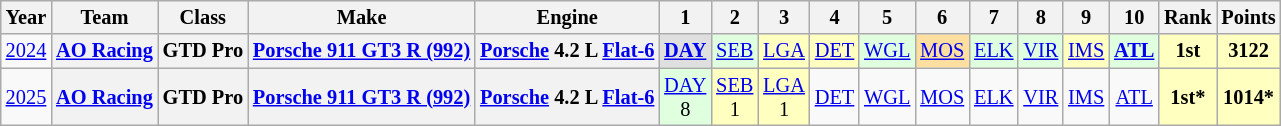<table class="wikitable" style="text-align:center; font-size:85%">
<tr>
<th>Year</th>
<th>Team</th>
<th>Class</th>
<th>Make</th>
<th>Engine</th>
<th>1</th>
<th>2</th>
<th>3</th>
<th>4</th>
<th>5</th>
<th>6</th>
<th>7</th>
<th>8</th>
<th>9</th>
<th>10</th>
<th>Rank</th>
<th>Points</th>
</tr>
<tr>
<td><a href='#'>2024</a></td>
<th nowrap><a href='#'>AO Racing</a></th>
<th nowrap>GTD Pro</th>
<th nowrap><a href='#'>Porsche 911 GT3 R (992)</a></th>
<th nowrap><a href='#'>Porsche</a> 4.2 L <a href='#'>Flat-6</a></th>
<td style="background:#dfdfdf;"><strong><a href='#'>DAY</a><br></strong></td>
<td style="background:#DFFFDF;"><a href='#'>SEB</a><br></td>
<td style="background:#ffffbf;"><a href='#'>LGA</a><br></td>
<td style="background:#ffffbf;"><a href='#'>DET</a><br></td>
<td style="background:#DFFFDF;"><a href='#'>WGL</a><br></td>
<td style="background:#ffdf9f;"><a href='#'>MOS</a><br></td>
<td style="background:#DFFFDF;"><a href='#'>ELK</a><br></td>
<td style="background:#DFFFDF;"><a href='#'>VIR</a><br></td>
<td style="background:#ffffbf;"><a href='#'>IMS</a><br></td>
<td style="background:#DFFFDF;"><strong><a href='#'>ATL</a><br></strong></td>
<th style="background:#ffffbf;">1st</th>
<th style="background:#ffffbf;">3122</th>
</tr>
<tr>
<td><a href='#'>2025</a></td>
<th><a href='#'>AO Racing</a></th>
<th>GTD Pro</th>
<th><a href='#'>Porsche 911 GT3 R (992)</a></th>
<th><a href='#'>Porsche</a> 4.2 L <a href='#'>Flat-6</a></th>
<td style="background:#DFFFDF;"><a href='#'>DAY</a><br>8</td>
<td style="background:#ffffbf;"><a href='#'>SEB</a><br>1</td>
<td style="background:#ffffbf;"><a href='#'>LGA</a><br>1</td>
<td><a href='#'>DET</a><br></td>
<td><a href='#'>WGL</a><br></td>
<td><a href='#'>MOS</a><br></td>
<td><a href='#'>ELK</a><br></td>
<td><a href='#'>VIR</a><br></td>
<td><a href='#'>IMS</a><br></td>
<td><a href='#'>ATL</a><br></td>
<th style="background:#ffffbf;">1st*</th>
<th style="background:#ffffbf;">1014*</th>
</tr>
</table>
